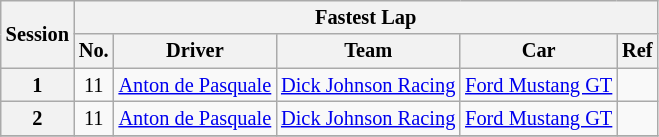<table class="wikitable" style=font-size:85%;>
<tr>
<th rowspan=2>Session</th>
<th colspan=6>Fastest Lap</th>
</tr>
<tr>
<th>No.</th>
<th>Driver</th>
<th>Team</th>
<th>Car</th>
<th>Ref</th>
</tr>
<tr>
<th>1</th>
<td align=center>11</td>
<td> <a href='#'>Anton de Pasquale</a></td>
<td><a href='#'>Dick Johnson Racing</a></td>
<td><a href='#'>Ford Mustang GT</a></td>
<td></td>
</tr>
<tr>
<th>2</th>
<td align=center>11</td>
<td> <a href='#'>Anton de Pasquale</a></td>
<td><a href='#'>Dick Johnson Racing</a></td>
<td><a href='#'>Ford Mustang GT</a></td>
<td></td>
</tr>
<tr>
</tr>
</table>
